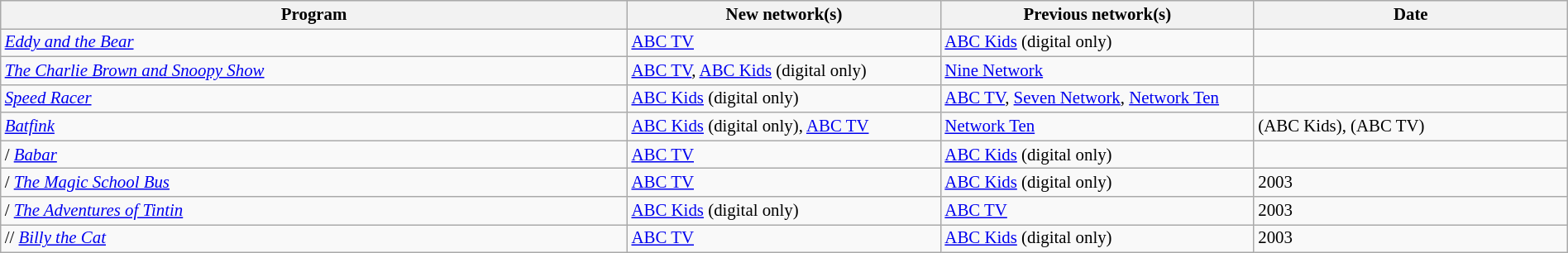<table class="wikitable sortable" width="100%" style="font-size:87%;">
<tr bgcolor="#efefef">
<th width=40%>Program</th>
<th width=20%>New network(s)</th>
<th width=20%>Previous network(s)</th>
<th width=20%>Date</th>
</tr>
<tr>
<td> <em><a href='#'>Eddy and the Bear</a></em></td>
<td><a href='#'>ABC TV</a></td>
<td><a href='#'>ABC Kids</a> (digital only)</td>
<td></td>
</tr>
<tr>
<td> <em><a href='#'>The Charlie Brown and Snoopy Show</a></em></td>
<td><a href='#'>ABC TV</a>, <a href='#'>ABC Kids</a> (digital only)</td>
<td><a href='#'>Nine Network</a></td>
<td></td>
</tr>
<tr>
<td> <em><a href='#'>Speed Racer</a></em></td>
<td><a href='#'>ABC Kids</a> (digital only)</td>
<td><a href='#'>ABC TV</a>, <a href='#'>Seven Network</a>, <a href='#'>Network Ten</a></td>
<td></td>
</tr>
<tr>
<td> <em><a href='#'>Batfink</a></em></td>
<td><a href='#'>ABC Kids</a> (digital only), <a href='#'>ABC TV</a></td>
<td><a href='#'>Network Ten</a></td>
<td> (ABC Kids),  (ABC TV)</td>
</tr>
<tr>
<td>/ <em><a href='#'>Babar</a></em></td>
<td><a href='#'>ABC TV</a></td>
<td><a href='#'>ABC Kids</a> (digital only)</td>
<td></td>
</tr>
<tr>
<td>/ <em><a href='#'>The Magic School Bus</a></em></td>
<td><a href='#'>ABC TV</a></td>
<td><a href='#'>ABC Kids</a> (digital only)</td>
<td>2003</td>
</tr>
<tr>
<td>/ <em><a href='#'>The Adventures of Tintin</a></em></td>
<td><a href='#'>ABC Kids</a> (digital only)</td>
<td><a href='#'>ABC TV</a></td>
<td>2003</td>
</tr>
<tr>
<td>// <em><a href='#'>Billy the Cat</a></em></td>
<td><a href='#'>ABC TV</a></td>
<td><a href='#'>ABC Kids</a> (digital only)</td>
<td>2003</td>
</tr>
</table>
